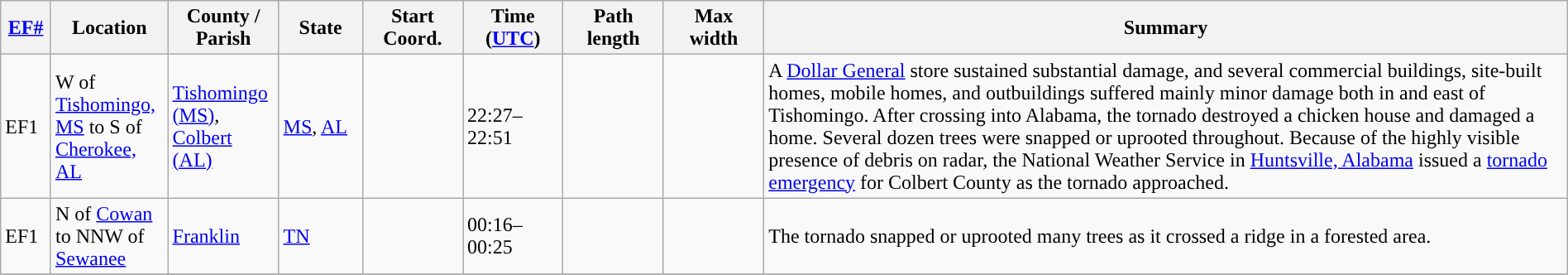<table class="wikitable sortable" style="width:100%;">
<tr>
<th scope="col"  style="width:3%; text-align:center;"><a href='#'>EF#</a></th>
<th scope="col"  style="width:7%; text-align:center;" class="unsortable">Location</th>
<th scope="col"  style="width:6%; text-align:center;" class="unsortable">County / Parish</th>
<th scope="col"  style="width:5%; text-align:center;">State</th>
<th scope="col"  style="width:6%; text-align:center;">Start Coord.</th>
<th scope="col"  style="width:6%; text-align:center;">Time (<a href='#'>UTC</a>)</th>
<th scope="col"  style="width:6%; text-align:center;">Path length</th>
<th scope="col"  style="width:6%; text-align:center;">Max width</th>
<th scope="col" class="unsortable" style="width:48%; text-align:center;">Summary</th>
</tr>
<tr>
<td>EF1</td>
<td>W of <a href='#'>Tishomingo, MS</a> to S of <a href='#'>Cherokee, AL</a></td>
<td><a href='#'>Tishomingo (MS)</a>, <a href='#'>Colbert (AL)</a></td>
<td><a href='#'>MS</a>, <a href='#'>AL</a></td>
<td></td>
<td>22:27–22:51</td>
<td></td>
<td></td>
<td>A <a href='#'>Dollar General</a> store sustained substantial damage, and several commercial buildings, site-built homes, mobile homes, and outbuildings suffered mainly minor damage both in and east of Tishomingo. After crossing into Alabama, the tornado destroyed a chicken house and damaged a home. Several dozen trees were snapped or uprooted throughout. Because of the highly visible presence of debris on radar, the National Weather Service in <a href='#'>Huntsville, Alabama</a> issued a <a href='#'>tornado emergency</a> for Colbert County as the tornado approached.</td>
</tr>
<tr>
<td>EF1</td>
<td>N of <a href='#'>Cowan</a> to NNW of <a href='#'>Sewanee</a></td>
<td><a href='#'>Franklin</a></td>
<td><a href='#'>TN</a></td>
<td></td>
<td>00:16–00:25</td>
<td></td>
<td></td>
<td>The tornado snapped or uprooted many trees as it crossed a ridge in a forested area.</td>
</tr>
<tr>
</tr>
</table>
